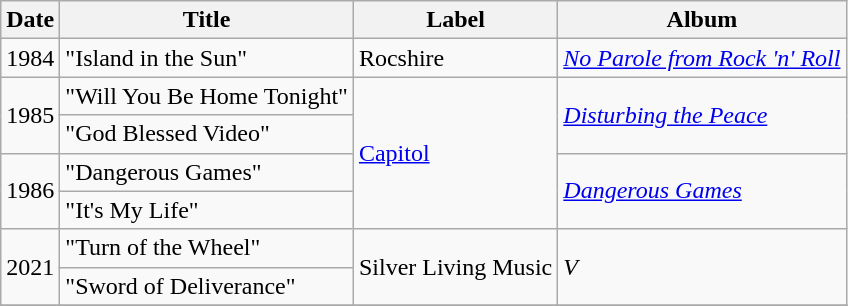<table class="wikitable">
<tr>
<th>Date</th>
<th>Title</th>
<th>Label</th>
<th>Album</th>
</tr>
<tr>
<td>1984</td>
<td>"Island in the Sun"</td>
<td>Rocshire</td>
<td><em><a href='#'>No Parole from Rock 'n' Roll</a></em></td>
</tr>
<tr>
<td rowspan=2>1985</td>
<td>"Will You Be Home Tonight"</td>
<td rowspan=4><a href='#'>Capitol</a></td>
<td rowspan=2><em><a href='#'>Disturbing the Peace</a></em></td>
</tr>
<tr>
<td>"God Blessed Video"</td>
</tr>
<tr>
<td rowspan=2>1986</td>
<td>"Dangerous Games"</td>
<td rowspan=2><em><a href='#'>Dangerous Games</a></em></td>
</tr>
<tr>
<td>"It's My Life"</td>
</tr>
<tr>
<td rowspan=2>2021</td>
<td>"Turn of the Wheel"</td>
<td rowspan=2>Silver Living Music</td>
<td rowspan=2><em>V</em></td>
</tr>
<tr>
<td>"Sword of Deliverance"</td>
</tr>
<tr>
</tr>
</table>
